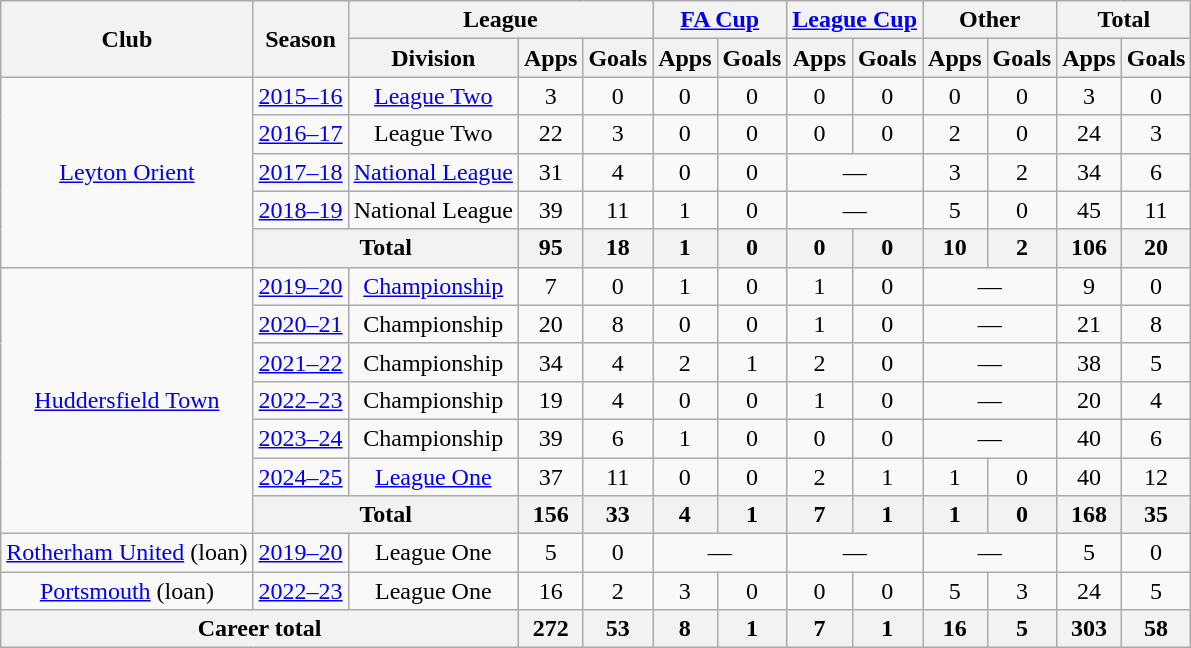<table class=wikitable style=text-align:center>
<tr>
<th rowspan=2>Club</th>
<th rowspan=2>Season</th>
<th colspan=3>League</th>
<th colspan=2><a href='#'>FA Cup</a></th>
<th colspan=2><a href='#'>League Cup</a></th>
<th colspan=2>Other</th>
<th colspan=2>Total</th>
</tr>
<tr>
<th>Division</th>
<th>Apps</th>
<th>Goals</th>
<th>Apps</th>
<th>Goals</th>
<th>Apps</th>
<th>Goals</th>
<th>Apps</th>
<th>Goals</th>
<th>Apps</th>
<th>Goals</th>
</tr>
<tr>
<td rowspan=5><a href='#'>Leyton Orient</a></td>
<td><a href='#'>2015–16</a></td>
<td><a href='#'>League Two</a></td>
<td>3</td>
<td>0</td>
<td>0</td>
<td>0</td>
<td>0</td>
<td>0</td>
<td>0</td>
<td>0</td>
<td>3</td>
<td>0</td>
</tr>
<tr>
<td><a href='#'>2016–17</a></td>
<td>League Two</td>
<td>22</td>
<td>3</td>
<td>0</td>
<td>0</td>
<td>0</td>
<td>0</td>
<td>2</td>
<td>0</td>
<td>24</td>
<td>3</td>
</tr>
<tr>
<td><a href='#'>2017–18</a></td>
<td><a href='#'>National League</a></td>
<td>31</td>
<td>4</td>
<td>0</td>
<td>0</td>
<td colspan=2>—</td>
<td>3</td>
<td>2</td>
<td>34</td>
<td>6</td>
</tr>
<tr>
<td><a href='#'>2018–19</a></td>
<td>National League</td>
<td>39</td>
<td>11</td>
<td>1</td>
<td>0</td>
<td colspan=2>—</td>
<td>5</td>
<td>0</td>
<td>45</td>
<td>11</td>
</tr>
<tr>
<th colspan=2>Total</th>
<th>95</th>
<th>18</th>
<th>1</th>
<th>0</th>
<th>0</th>
<th>0</th>
<th>10</th>
<th>2</th>
<th>106</th>
<th>20</th>
</tr>
<tr>
<td rowspan=7><a href='#'>Huddersfield Town</a></td>
<td><a href='#'>2019–20</a></td>
<td><a href='#'>Championship</a></td>
<td>7</td>
<td>0</td>
<td>1</td>
<td>0</td>
<td>1</td>
<td>0</td>
<td colspan=2>—</td>
<td>9</td>
<td>0</td>
</tr>
<tr>
<td><a href='#'>2020–21</a></td>
<td>Championship</td>
<td>20</td>
<td>8</td>
<td>0</td>
<td>0</td>
<td>1</td>
<td>0</td>
<td colspan=2>—</td>
<td>21</td>
<td>8</td>
</tr>
<tr>
<td><a href='#'>2021–22</a></td>
<td>Championship</td>
<td>34</td>
<td>4</td>
<td>2</td>
<td>1</td>
<td>2</td>
<td>0</td>
<td colspan=2>—</td>
<td>38</td>
<td>5</td>
</tr>
<tr>
<td><a href='#'>2022–23</a></td>
<td>Championship</td>
<td>19</td>
<td>4</td>
<td>0</td>
<td>0</td>
<td>1</td>
<td>0</td>
<td colspan=2>—</td>
<td>20</td>
<td>4</td>
</tr>
<tr>
<td><a href='#'>2023–24</a></td>
<td>Championship</td>
<td>39</td>
<td>6</td>
<td>1</td>
<td>0</td>
<td>0</td>
<td>0</td>
<td colspan=2>—</td>
<td>40</td>
<td>6</td>
</tr>
<tr>
<td><a href='#'>2024–25</a></td>
<td><a href='#'>League One</a></td>
<td>37</td>
<td>11</td>
<td>0</td>
<td>0</td>
<td>2</td>
<td>1</td>
<td>1</td>
<td>0</td>
<td>40</td>
<td>12</td>
</tr>
<tr>
<th colspan=2>Total</th>
<th>156</th>
<th>33</th>
<th>4</th>
<th>1</th>
<th>7</th>
<th>1</th>
<th>1</th>
<th>0</th>
<th>168</th>
<th>35</th>
</tr>
<tr>
<td><a href='#'>Rotherham United</a> (loan)</td>
<td><a href='#'>2019–20</a></td>
<td>League One</td>
<td>5</td>
<td>0</td>
<td colspan=2>—</td>
<td colspan=2>—</td>
<td colspan=2>—</td>
<td>5</td>
<td>0</td>
</tr>
<tr>
<td><a href='#'>Portsmouth</a> (loan)</td>
<td><a href='#'>2022–23</a></td>
<td>League One</td>
<td>16</td>
<td>2</td>
<td>3</td>
<td>0</td>
<td>0</td>
<td>0</td>
<td>5</td>
<td>3</td>
<td>24</td>
<td>5</td>
</tr>
<tr>
<th colspan=3>Career total</th>
<th>272</th>
<th>53</th>
<th>8</th>
<th>1</th>
<th>7</th>
<th>1</th>
<th>16</th>
<th>5</th>
<th>303</th>
<th>58</th>
</tr>
</table>
